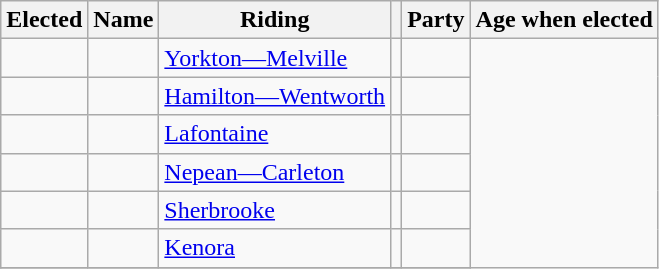<table class="sortable wikitable">
<tr>
<th>Elected</th>
<th>Name</th>
<th>Riding</th>
<th class="unsortable"></th>
<th>Party</th>
<th>Age when elected</th>
</tr>
<tr>
<td></td>
<td></td>
<td><a href='#'>Yorkton—Melville</a></td>
<td></td>
<td></td>
</tr>
<tr>
<td></td>
<td></td>
<td><a href='#'>Hamilton—Wentworth</a></td>
<td></td>
<td></td>
</tr>
<tr>
<td></td>
<td></td>
<td><a href='#'>Lafontaine</a></td>
<td></td>
<td></td>
</tr>
<tr>
<td></td>
<td></td>
<td><a href='#'>Nepean—Carleton</a></td>
<td></td>
<td></td>
</tr>
<tr>
<td></td>
<td></td>
<td><a href='#'>Sherbrooke</a></td>
<td></td>
<td></td>
</tr>
<tr>
<td></td>
<td></td>
<td><a href='#'>Kenora</a></td>
<td></td>
<td></td>
</tr>
<tr>
</tr>
</table>
